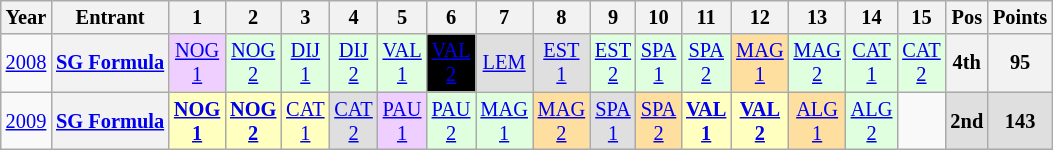<table class="wikitable" style="text-align:center; font-size:85%">
<tr>
<th>Year</th>
<th>Entrant</th>
<th>1</th>
<th>2</th>
<th>3</th>
<th>4</th>
<th>5</th>
<th>6</th>
<th>7</th>
<th>8</th>
<th>9</th>
<th>10</th>
<th>11</th>
<th>12</th>
<th>13</th>
<th>14</th>
<th>15</th>
<th>Pos</th>
<th>Points</th>
</tr>
<tr>
<td><a href='#'>2008</a></td>
<th nowrap><a href='#'>SG Formula</a></th>
<td style="background:#EFCFFF;"><a href='#'>NOG<br>1</a><br></td>
<td style="background:#DFFFDF;"><a href='#'>NOG<br>2</a><br></td>
<td style="background:#DFFFDF;"><a href='#'>DIJ<br>1</a><br></td>
<td style="background:#DFFFDF;"><a href='#'>DIJ<br>2</a><br></td>
<td style="background:#DFFFDF;"><a href='#'>VAL<br>1</a><br></td>
<td style="background:#000000; color:white"><a href='#'><span>VAL<br>2</span></a><br></td>
<td style="background:#DFDFDF;"><a href='#'>LEM</a><br></td>
<td style="background:#DFDFDF;"><a href='#'>EST<br>1</a><br></td>
<td style="background:#DFFFDF;"><a href='#'>EST<br>2</a><br></td>
<td style="background:#DFFFDF;"><a href='#'>SPA<br>1</a><br></td>
<td style="background:#DFFFDF;"><a href='#'>SPA<br>2</a><br></td>
<td style="background:#FFDF9F;"><a href='#'>MAG<br>1</a><br></td>
<td style="background:#DFFFDF;"><a href='#'>MAG<br>2</a><br></td>
<td style="background:#DFFFDF;"><a href='#'>CAT<br>1</a><br></td>
<td style="background:#DFFFDF;"><a href='#'>CAT<br>2</a><br></td>
<th>4th</th>
<th>95</th>
</tr>
<tr>
<td><a href='#'>2009</a></td>
<th nowrap><a href='#'>SG Formula</a></th>
<td style="background:#FFFFBF;"><strong><a href='#'>NOG<br>1</a></strong><br></td>
<td style="background:#FFFFBF;"><strong><a href='#'>NOG<br>2</a></strong><br></td>
<td style="background:#FFFFBF;"><a href='#'>CAT<br>1</a><br></td>
<td style="background:#DFDFDF;"><a href='#'>CAT<br>2</a><br></td>
<td style="background:#EFCFFF;"><a href='#'>PAU<br>1</a><br></td>
<td style="background:#DFFFDF;"><a href='#'>PAU<br>2</a><br></td>
<td style="background:#DFFFDF;"><a href='#'>MAG<br>1</a><br></td>
<td style="background:#FFDF9F;"><a href='#'>MAG<br>2</a><br></td>
<td style="background:#DFDFDF;"><a href='#'>SPA<br>1</a><br></td>
<td style="background:#FFDF9F;"><a href='#'>SPA<br>2</a><br></td>
<td style="background:#FFFFBF;"><strong><a href='#'>VAL<br>1</a></strong><br></td>
<td style="background:#FFFFBF;"><strong><a href='#'>VAL<br>2</a></strong><br></td>
<td style="background:#FFDF9F;"><a href='#'>ALG<br>1</a><br></td>
<td style="background:#DFFFDF;"><a href='#'>ALG<br>2</a><br></td>
<td></td>
<th style="background:#DFDFDF;">2nd</th>
<th style="background:#DFDFDF;">143</th>
</tr>
</table>
